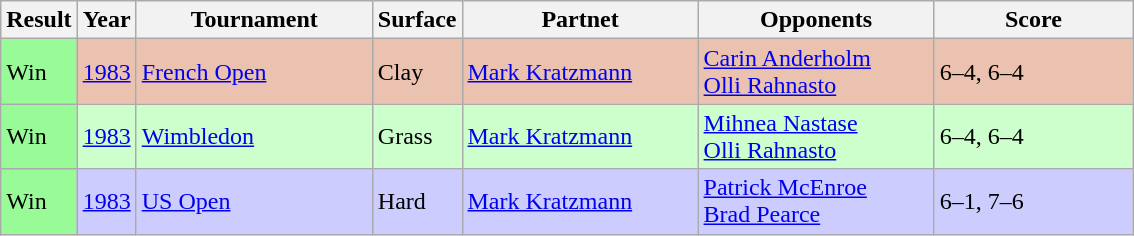<table class="sortable wikitable">
<tr>
<th style="width:40px;">Result</th>
<th style="width:30px;">Year</th>
<th style="width:150px;">Tournament</th>
<th style="width:50px;">Surface</th>
<th style="width:150px;">Partnet</th>
<th style="width:150px;">Opponents</th>
<th style="width:125px;" class="unsortable">Score</th>
</tr>
<tr style="background:#ebc2af;">
<td style="background:#98fb98;">Win</td>
<td><a href='#'>1983</a></td>
<td><a href='#'>French Open</a></td>
<td>Clay</td>
<td> <a href='#'>Mark Kratzmann</a></td>
<td> <a href='#'>Carin Anderholm</a> <br>  <a href='#'>Olli Rahnasto</a></td>
<td>6–4, 6–4</td>
</tr>
<tr style="background:#ccffcc;">
<td style="background:#98fb98;">Win</td>
<td><a href='#'>1983</a></td>
<td><a href='#'>Wimbledon</a></td>
<td>Grass</td>
<td> <a href='#'>Mark Kratzmann</a></td>
<td> <a href='#'>Mihnea Nastase</a> <br>  <a href='#'>Olli Rahnasto</a></td>
<td>6–4, 6–4</td>
</tr>
<tr style="background:#ccccff;">
<td style="background:#98fb98;">Win</td>
<td><a href='#'>1983</a></td>
<td><a href='#'>US Open</a></td>
<td>Hard</td>
<td> <a href='#'>Mark Kratzmann</a></td>
<td> <a href='#'>Patrick McEnroe</a> <br>  <a href='#'>Brad Pearce</a></td>
<td>6–1, 7–6</td>
</tr>
</table>
